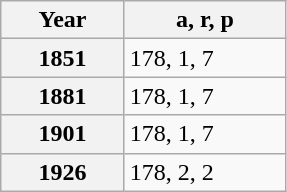<table class="wikitable" style="margin:0 0 0 3em; border:1px solid darkgrey;">
<tr>
<th style="width:75px;">Year</th>
<th style="width:100px;">a, r, p</th>
</tr>
<tr>
<th>1851</th>
<td>178, 1, 7 </td>
</tr>
<tr>
<th>1881</th>
<td>178, 1, 7 </td>
</tr>
<tr>
<th>1901</th>
<td>178, 1, 7 </td>
</tr>
<tr>
<th>1926</th>
<td>178, 2, 2 </td>
</tr>
</table>
